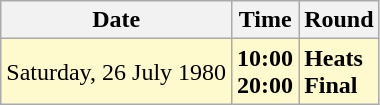<table class="wikitable">
<tr>
<th>Date</th>
<th>Time</th>
<th>Round</th>
</tr>
<tr style=background:lemonchiffon>
<td>Saturday, 26 July 1980</td>
<td><strong>10:00</strong><br><strong>20:00</strong></td>
<td><strong>Heats</strong><br><strong>Final</strong></td>
</tr>
</table>
